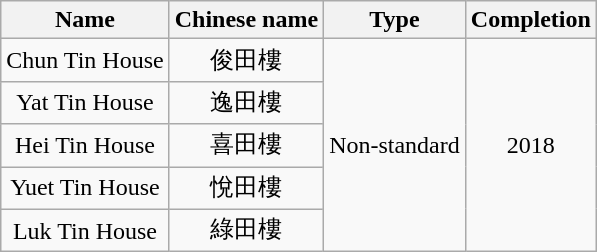<table class="wikitable" style="text-align: center">
<tr>
<th>Name</th>
<th>Chinese name</th>
<th>Type</th>
<th>Completion</th>
</tr>
<tr>
<td>Chun Tin House</td>
<td>俊田樓</td>
<td rowspan="5">Non-standard</td>
<td rowspan="5">2018</td>
</tr>
<tr>
<td>Yat Tin House</td>
<td>逸田樓</td>
</tr>
<tr>
<td>Hei Tin House</td>
<td>喜田樓</td>
</tr>
<tr>
<td>Yuet Tin House</td>
<td>悅田樓</td>
</tr>
<tr>
<td>Luk Tin House</td>
<td>綠田樓</td>
</tr>
</table>
